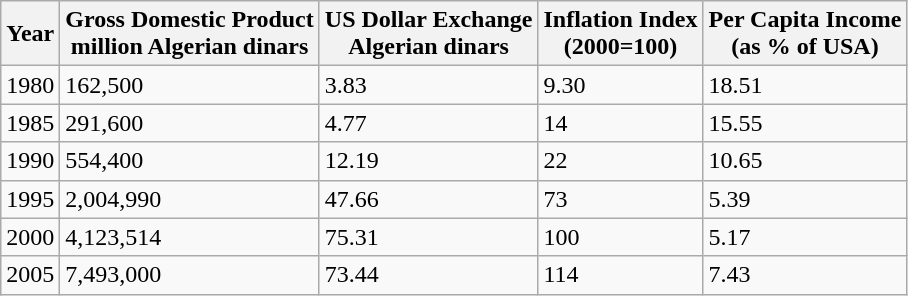<table class="wikitable">
<tr>
<th>Year</th>
<th>Gross Domestic Product<br>million Algerian dinars</th>
<th>US Dollar Exchange<br> Algerian dinars</th>
<th>Inflation Index<br> (2000=100)</th>
<th>Per Capita Income<br> (as % of USA)</th>
</tr>
<tr>
<td>1980</td>
<td>162,500</td>
<td>3.83</td>
<td>9.30</td>
<td>18.51</td>
</tr>
<tr>
<td>1985</td>
<td>291,600</td>
<td>4.77</td>
<td>14</td>
<td>15.55</td>
</tr>
<tr>
<td>1990</td>
<td>554,400</td>
<td>12.19</td>
<td>22</td>
<td>10.65</td>
</tr>
<tr>
<td>1995</td>
<td>2,004,990</td>
<td>47.66</td>
<td>73</td>
<td>5.39</td>
</tr>
<tr>
<td>2000</td>
<td>4,123,514</td>
<td>75.31</td>
<td>100</td>
<td>5.17</td>
</tr>
<tr>
<td>2005</td>
<td>7,493,000</td>
<td>73.44</td>
<td>114</td>
<td>7.43</td>
</tr>
</table>
